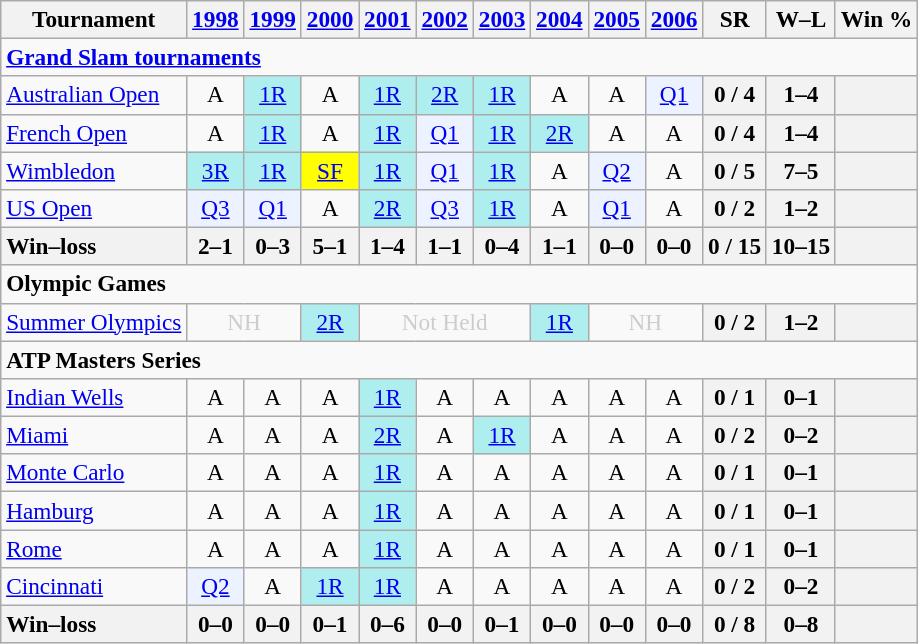<table class=wikitable style=text-align:center;font-size:97%>
<tr>
<th>Tournament</th>
<th><a href='#'>1998</a></th>
<th><a href='#'>1999</a></th>
<th><a href='#'>2000</a></th>
<th><a href='#'>2001</a></th>
<th><a href='#'>2002</a></th>
<th><a href='#'>2003</a></th>
<th><a href='#'>2004</a></th>
<th><a href='#'>2005</a></th>
<th><a href='#'>2006</a></th>
<th>SR</th>
<th>W–L</th>
<th>Win %</th>
</tr>
<tr>
<td colspan=23 align=left><strong><a href='#'>Grand Slam tournaments</a></strong></td>
</tr>
<tr>
<td align=left><a href='#'>Australian Open</a></td>
<td>A</td>
<td bgcolor=afeeee><a href='#'>1R</a></td>
<td>A</td>
<td bgcolor=afeeee><a href='#'>1R</a></td>
<td bgcolor=afeeee><a href='#'>2R</a></td>
<td bgcolor=afeeee><a href='#'>1R</a></td>
<td>A</td>
<td>A</td>
<td bgcolor=ecf2ff><a href='#'>Q1</a></td>
<th>0 / 4</th>
<th>1–4</th>
<th></th>
</tr>
<tr>
<td align=left><a href='#'>French Open</a></td>
<td>A</td>
<td bgcolor=afeeee><a href='#'>1R</a></td>
<td>A</td>
<td bgcolor=afeeee><a href='#'>1R</a></td>
<td bgcolor=ecf2ff><a href='#'>Q1</a></td>
<td bgcolor=afeeee><a href='#'>1R</a></td>
<td bgcolor=afeeee><a href='#'>2R</a></td>
<td>A</td>
<td>A</td>
<th>0 / 4</th>
<th>1–4</th>
<th></th>
</tr>
<tr>
<td align=left><a href='#'>Wimbledon</a></td>
<td bgcolor=afeeee><a href='#'>3R</a></td>
<td bgcolor=afeeee><a href='#'>1R</a></td>
<td bgcolor=yellow><a href='#'>SF</a></td>
<td bgcolor=afeeee><a href='#'>1R</a></td>
<td bgcolor=ecf2ff><a href='#'>Q1</a></td>
<td bgcolor=afeeee><a href='#'>1R</a></td>
<td>A</td>
<td bgcolor=ecf2ff><a href='#'>Q2</a></td>
<td>A</td>
<th>0 / 5</th>
<th>7–5</th>
<th></th>
</tr>
<tr>
<td align=left><a href='#'>US Open</a></td>
<td bgcolor=ecf2ff><a href='#'>Q3</a></td>
<td bgcolor=ecf2ff><a href='#'>Q1</a></td>
<td>A</td>
<td bgcolor=afeeee><a href='#'>2R</a></td>
<td bgcolor=ecf2ff><a href='#'>Q3</a></td>
<td bgcolor=afeeee><a href='#'>1R</a></td>
<td>A</td>
<td bgcolor=ecf2ff><a href='#'>Q1</a></td>
<td>A</td>
<th>0 / 2</th>
<th>1–2</th>
<th></th>
</tr>
<tr>
<th style=text-align:left>Win–loss</th>
<th>2–1</th>
<th>0–3</th>
<th>5–1</th>
<th>1–4</th>
<th>1–1</th>
<th>0–4</th>
<th>1–1</th>
<th>0–0</th>
<th>0–0</th>
<th>0 / 15</th>
<th>10–15</th>
<th></th>
</tr>
<tr>
<td colspan=22 align=left><strong>Olympic Games</strong></td>
</tr>
<tr>
<td align=left><a href='#'>Summer Olympics</a></td>
<td colspan=2 style=color:#cccccc>NH</td>
<td style=background:#afeeee><a href='#'>2R</a></td>
<td colspan=3 style=color:#cccccc>Not Held</td>
<td style=background:#afeeee><a href='#'>1R</a></td>
<td colspan=2 style=color:#cccccc>NH</td>
<th>0 / 2</th>
<th>1–2</th>
<th></th>
</tr>
<tr>
<td colspan=23 align=left><strong>ATP Masters Series</strong></td>
</tr>
<tr>
<td align=left><a href='#'>Indian Wells</a></td>
<td>A</td>
<td>A</td>
<td>A</td>
<td bgcolor=afeeee><a href='#'>1R</a></td>
<td>A</td>
<td>A</td>
<td>A</td>
<td>A</td>
<td>A</td>
<th>0 / 1</th>
<th>0–1</th>
<th></th>
</tr>
<tr>
<td align=left><a href='#'>Miami</a></td>
<td>A</td>
<td>A</td>
<td>A</td>
<td bgcolor=afeeee><a href='#'>2R</a></td>
<td>A</td>
<td bgcolor=afeeee><a href='#'>1R</a></td>
<td>A</td>
<td>A</td>
<td>A</td>
<th>0 / 2</th>
<th>0–2</th>
<th></th>
</tr>
<tr>
<td align=left><a href='#'>Monte Carlo</a></td>
<td>A</td>
<td>A</td>
<td>A</td>
<td bgcolor=afeeee><a href='#'>1R</a></td>
<td>A</td>
<td>A</td>
<td>A</td>
<td>A</td>
<td>A</td>
<th>0 / 1</th>
<th>0–1</th>
<th></th>
</tr>
<tr>
<td align=left><a href='#'>Hamburg</a></td>
<td>A</td>
<td>A</td>
<td>A</td>
<td bgcolor=afeeee><a href='#'>1R</a></td>
<td>A</td>
<td>A</td>
<td>A</td>
<td>A</td>
<td>A</td>
<th>0 / 1</th>
<th>0–1</th>
<th></th>
</tr>
<tr>
<td align=left><a href='#'>Rome</a></td>
<td>A</td>
<td>A</td>
<td>A</td>
<td bgcolor=afeeee><a href='#'>1R</a></td>
<td>A</td>
<td>A</td>
<td>A</td>
<td>A</td>
<td>A</td>
<th>0 / 1</th>
<th>0–1</th>
<th></th>
</tr>
<tr>
<td align=left><a href='#'>Cincinnati</a></td>
<td bgcolor=ecf2ff><a href='#'>Q2</a></td>
<td>A</td>
<td bgcolor=afeeee><a href='#'>1R</a></td>
<td bgcolor=afeeee><a href='#'>1R</a></td>
<td>A</td>
<td>A</td>
<td>A</td>
<td>A</td>
<td>A</td>
<th>0 / 2</th>
<th>0–2</th>
<th></th>
</tr>
<tr>
<th style=text-align:left>Win–loss</th>
<th>0–0</th>
<th>0–0</th>
<th>0–1</th>
<th>0–6</th>
<th>0–0</th>
<th>0–1</th>
<th>0–0</th>
<th>0–0</th>
<th>0–0</th>
<th>0 / 8</th>
<th>0–8</th>
<th></th>
</tr>
</table>
